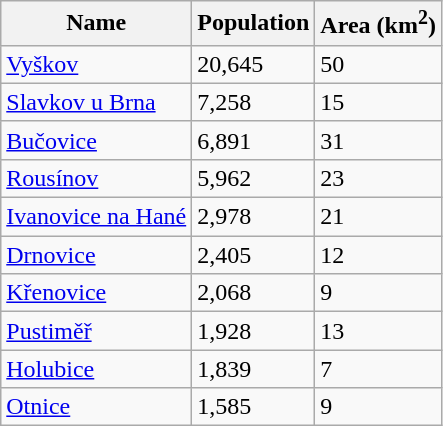<table class="wikitable sortable">
<tr>
<th>Name</th>
<th>Population</th>
<th>Area (km<sup>2</sup>)</th>
</tr>
<tr>
<td><a href='#'>Vyškov</a></td>
<td>20,645</td>
<td>50</td>
</tr>
<tr>
<td><a href='#'>Slavkov u Brna</a></td>
<td>7,258</td>
<td>15</td>
</tr>
<tr>
<td><a href='#'>Bučovice</a></td>
<td>6,891</td>
<td>31</td>
</tr>
<tr>
<td><a href='#'>Rousínov</a></td>
<td>5,962</td>
<td>23</td>
</tr>
<tr>
<td><a href='#'>Ivanovice na Hané</a></td>
<td>2,978</td>
<td>21</td>
</tr>
<tr>
<td><a href='#'>Drnovice</a></td>
<td>2,405</td>
<td>12</td>
</tr>
<tr>
<td><a href='#'>Křenovice</a></td>
<td>2,068</td>
<td>9</td>
</tr>
<tr>
<td><a href='#'>Pustiměř</a></td>
<td>1,928</td>
<td>13</td>
</tr>
<tr>
<td><a href='#'>Holubice</a></td>
<td>1,839</td>
<td>7</td>
</tr>
<tr>
<td><a href='#'>Otnice</a></td>
<td>1,585</td>
<td>9</td>
</tr>
</table>
